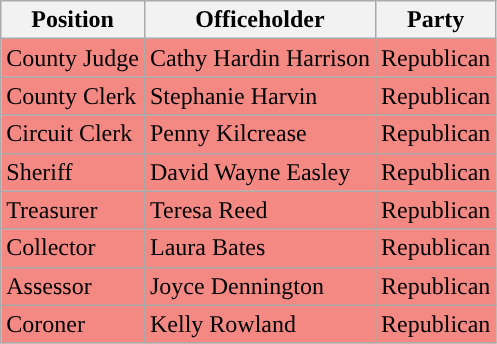<table class="wikitable">
<tr>
<th>Position</th>
<th>Officeholder</th>
<th>Party</th>
</tr>
<tr style="background-color:#F48882;">
<td>County Judge</td>
<td>Cathy Hardin Harrison</td>
<td>Republican</td>
</tr>
<tr style="background-color:#F48882;">
<td>County Clerk</td>
<td>Stephanie Harvin</td>
<td>Republican</td>
</tr>
<tr style="background-color:#F48882;">
<td>Circuit Clerk</td>
<td>Penny Kilcrease</td>
<td>Republican</td>
</tr>
<tr style="background-color:#F48882;">
<td>Sheriff</td>
<td>David Wayne Easley</td>
<td>Republican</td>
</tr>
<tr style="background-color:#F48882;">
<td>Treasurer</td>
<td>Teresa Reed</td>
<td>Republican</td>
</tr>
<tr style="background-color:#F48882;">
<td>Collector</td>
<td>Laura Bates</td>
<td>Republican</td>
</tr>
<tr style="background-color:#F48882;">
<td>Assessor</td>
<td>Joyce Dennington</td>
<td>Republican</td>
</tr>
<tr style="background-color:#F48882;">
<td>Coroner</td>
<td>Kelly Rowland</td>
<td>Republican</td>
</tr>
</table>
